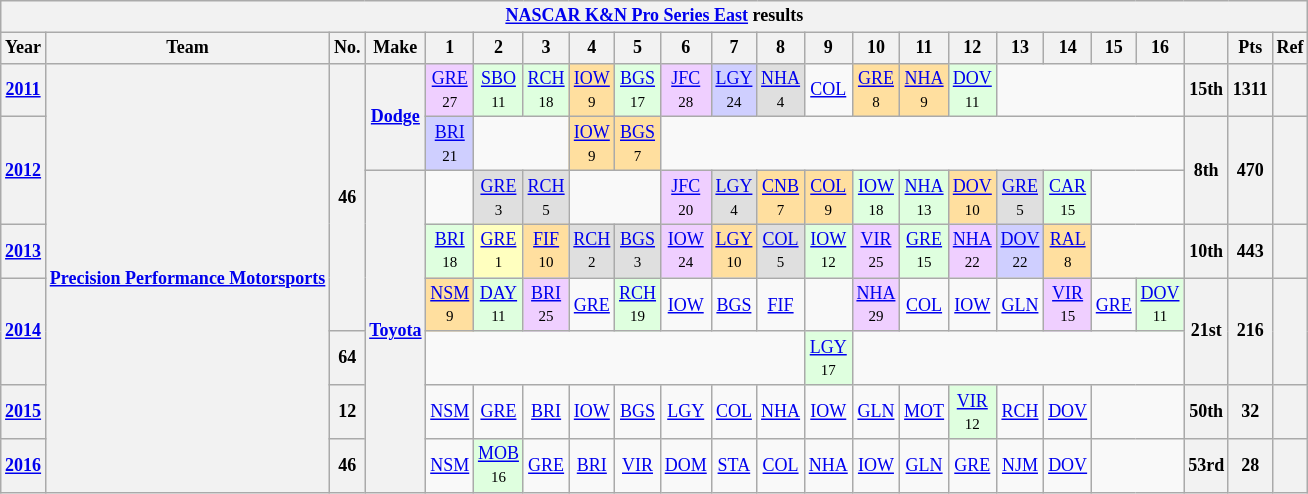<table class="wikitable" style="text-align:center; font-size:75%">
<tr>
<th colspan=45><a href='#'>NASCAR K&N Pro Series East</a> results</th>
</tr>
<tr>
<th>Year</th>
<th>Team</th>
<th>No.</th>
<th>Make</th>
<th>1</th>
<th>2</th>
<th>3</th>
<th>4</th>
<th>5</th>
<th>6</th>
<th>7</th>
<th>8</th>
<th>9</th>
<th>10</th>
<th>11</th>
<th>12</th>
<th>13</th>
<th>14</th>
<th>15</th>
<th>16</th>
<th></th>
<th>Pts</th>
<th>Ref</th>
</tr>
<tr>
<th><a href='#'>2011</a></th>
<th rowspan=8><a href='#'>Precision Performance Motorsports</a></th>
<th rowspan=5>46</th>
<th rowspan=2><a href='#'>Dodge</a></th>
<td style="background:#EFCFFF;"><a href='#'>GRE</a> <br><small>27</small></td>
<td style="background:#DFFFDF;"><a href='#'>SBO</a> <br><small>11</small></td>
<td style="background:#DFFFDF;"><a href='#'>RCH</a> <br><small>18</small></td>
<td style="background:#FFDF9F;"><a href='#'>IOW</a> <br><small>9</small></td>
<td style="background:#DFFFDF;"><a href='#'>BGS</a> <br><small>17</small></td>
<td style="background:#EFCFFF;"><a href='#'>JFC</a> <br><small>28</small></td>
<td style="background:#CFCFFF;"><a href='#'>LGY</a> <br><small>24</small></td>
<td style="background:#DFDFDF;"><a href='#'>NHA</a> <br><small>4</small></td>
<td><a href='#'>COL</a></td>
<td style="background:#FFDF9F;"><a href='#'>GRE</a> <br><small>8</small></td>
<td style="background:#FFDF9F;"><a href='#'>NHA</a> <br><small>9</small></td>
<td style="background:#DFFFDF;"><a href='#'>DOV</a> <br><small>11</small></td>
<td colspan=4></td>
<th>15th</th>
<th>1311</th>
<th></th>
</tr>
<tr>
<th rowspan=2><a href='#'>2012</a></th>
<td style="background:#CFCFFF;"><a href='#'>BRI</a> <br><small>21</small></td>
<td colspan=2></td>
<td style="background:#FFDF9F;"><a href='#'>IOW</a> <br><small>9</small></td>
<td style="background:#FFDF9F;"><a href='#'>BGS</a> <br><small>7</small></td>
<td colspan=11></td>
<th rowspan=2>8th</th>
<th rowspan=2>470</th>
<th rowspan=2></th>
</tr>
<tr>
<th rowspan=6><a href='#'>Toyota</a></th>
<td></td>
<td style="background:#DFDFDF;"><a href='#'>GRE</a> <br><small>3</small></td>
<td style="background:#DFDFDF;"><a href='#'>RCH</a> <br><small>5</small></td>
<td colspan=2></td>
<td style="background:#EFCFFF;"><a href='#'>JFC</a> <br><small>20</small></td>
<td style="background:#DFDFDF;"><a href='#'>LGY</a> <br><small>4</small></td>
<td style="background:#FFDF9F;"><a href='#'>CNB</a> <br><small>7</small></td>
<td style="background:#FFDF9F;"><a href='#'>COL</a> <br><small>9</small></td>
<td style="background:#DFFFDF;"><a href='#'>IOW</a> <br><small>18</small></td>
<td style="background:#DFFFDF;"><a href='#'>NHA</a> <br><small>13</small></td>
<td style="background:#FFDF9F;"><a href='#'>DOV</a> <br><small>10</small></td>
<td style="background:#DFDFDF;"><a href='#'>GRE</a> <br><small>5</small></td>
<td style="background:#DFFFDF;"><a href='#'>CAR</a> <br><small>15</small></td>
<td colspan=2></td>
</tr>
<tr>
<th><a href='#'>2013</a></th>
<td style="background:#DFFFDF;"><a href='#'>BRI</a> <br><small>18</small></td>
<td style="background:#FFFFBF;"><a href='#'>GRE</a> <br><small>1</small></td>
<td style="background:#FFDF9F;"><a href='#'>FIF</a> <br><small>10</small></td>
<td style="background:#DFDFDF;"><a href='#'>RCH</a> <br><small>2</small></td>
<td style="background:#DFDFDF;"><a href='#'>BGS</a> <br><small>3</small></td>
<td style="background:#EFCFFF;"><a href='#'>IOW</a> <br><small>24</small></td>
<td style="background:#FFDF9F;"><a href='#'>LGY</a> <br><small>10</small></td>
<td style="background:#DFDFDF;"><a href='#'>COL</a> <br><small>5</small></td>
<td style="background:#DFFFDF;"><a href='#'>IOW</a> <br><small>12</small></td>
<td style="background:#EFCFFF;"><a href='#'>VIR</a> <br><small>25</small></td>
<td style="background:#DFFFDF;"><a href='#'>GRE</a> <br><small>15</small></td>
<td style="background:#EFCFFF;"><a href='#'>NHA</a> <br><small>22</small></td>
<td style="background:#CFCFFF;"><a href='#'>DOV</a> <br><small>22</small></td>
<td style="background:#FFDF9F;"><a href='#'>RAL</a> <br><small>8</small></td>
<td colspan=2></td>
<th>10th</th>
<th>443</th>
<th></th>
</tr>
<tr>
<th rowspan=2><a href='#'>2014</a></th>
<td style="background:#FFDF9F;"><a href='#'>NSM</a> <br><small>9</small></td>
<td style="background:#DFFFDF;"><a href='#'>DAY</a> <br><small>11</small></td>
<td style="background:#EFCFFF;"><a href='#'>BRI</a> <br><small>25</small></td>
<td><a href='#'>GRE</a></td>
<td style="background:#DFFFDF;"><a href='#'>RCH</a> <br><small>19</small></td>
<td><a href='#'>IOW</a></td>
<td><a href='#'>BGS</a></td>
<td><a href='#'>FIF</a></td>
<td></td>
<td style="background:#EFCFFF;"><a href='#'>NHA</a> <br><small>29</small></td>
<td><a href='#'>COL</a></td>
<td><a href='#'>IOW</a></td>
<td><a href='#'>GLN</a></td>
<td style="background:#EFCFFF;"><a href='#'>VIR</a> <br><small>15</small></td>
<td><a href='#'>GRE</a></td>
<td style="background:#DFFFDF;"><a href='#'>DOV</a> <br><small>11</small></td>
<th rowspan=2>21st</th>
<th rowspan=2>216</th>
<th rowspan=2></th>
</tr>
<tr>
<th>64</th>
<td colspan=8></td>
<td style="background:#DFFFDF;"><a href='#'>LGY</a> <br><small>17</small></td>
<td colspan=7></td>
</tr>
<tr>
<th><a href='#'>2015</a></th>
<th>12</th>
<td><a href='#'>NSM</a></td>
<td><a href='#'>GRE</a></td>
<td><a href='#'>BRI</a></td>
<td><a href='#'>IOW</a></td>
<td><a href='#'>BGS</a></td>
<td><a href='#'>LGY</a></td>
<td><a href='#'>COL</a></td>
<td><a href='#'>NHA</a></td>
<td><a href='#'>IOW</a></td>
<td><a href='#'>GLN</a></td>
<td><a href='#'>MOT</a></td>
<td style="background:#DFFFDF;"><a href='#'>VIR</a> <br><small>12</small></td>
<td><a href='#'>RCH</a></td>
<td><a href='#'>DOV</a></td>
<td colspan=2></td>
<th>50th</th>
<th>32</th>
<th></th>
</tr>
<tr>
<th><a href='#'>2016</a></th>
<th>46</th>
<td><a href='#'>NSM</a></td>
<td style="background:#DFFFDF;"><a href='#'>MOB</a><br><small>16</small></td>
<td><a href='#'>GRE</a></td>
<td><a href='#'>BRI</a></td>
<td><a href='#'>VIR</a></td>
<td><a href='#'>DOM</a></td>
<td><a href='#'>STA</a></td>
<td><a href='#'>COL</a></td>
<td><a href='#'>NHA</a></td>
<td><a href='#'>IOW</a></td>
<td><a href='#'>GLN</a></td>
<td><a href='#'>GRE</a></td>
<td><a href='#'>NJM</a></td>
<td><a href='#'>DOV</a></td>
<td colspan=2></td>
<th>53rd</th>
<th>28</th>
<th></th>
</tr>
</table>
